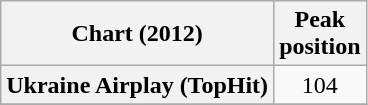<table class="wikitable  plainrowheaders" style="text-align:center">
<tr>
<th scope="col">Chart (2012)</th>
<th scope="col">Peak<br>position</th>
</tr>
<tr>
<th scope="row">Ukraine Airplay (TopHit)</th>
<td>104</td>
</tr>
<tr>
</tr>
</table>
